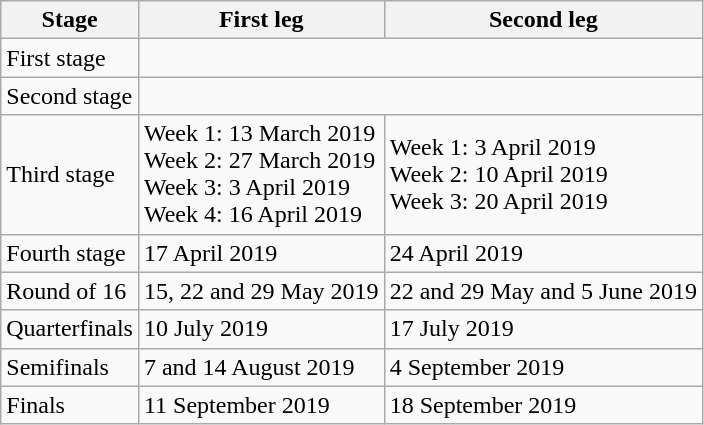<table class="wikitable">
<tr>
<th>Stage</th>
<th>First leg</th>
<th>Second leg</th>
</tr>
<tr>
<td>First stage</td>
<td colspan=2></td>
</tr>
<tr>
<td>Second stage</td>
<td colspan=2></td>
</tr>
<tr>
<td>Third stage</td>
<td>Week 1: 13 March 2019<br>Week 2: 27 March 2019<br>Week 3: 3 April 2019<br>Week 4: 16 April 2019</td>
<td>Week 1: 3 April 2019<br>Week 2: 10 April 2019<br>Week 3: 20 April 2019</td>
</tr>
<tr>
<td>Fourth stage</td>
<td>17 April 2019</td>
<td>24 April 2019</td>
</tr>
<tr>
<td>Round of 16</td>
<td>15, 22 and 29 May 2019</td>
<td>22 and 29 May and 5 June 2019</td>
</tr>
<tr>
<td>Quarterfinals</td>
<td>10 July 2019</td>
<td>17 July 2019</td>
</tr>
<tr>
<td>Semifinals</td>
<td>7 and 14 August 2019</td>
<td>4 September 2019</td>
</tr>
<tr>
<td>Finals</td>
<td>11 September 2019</td>
<td>18 September 2019</td>
</tr>
</table>
